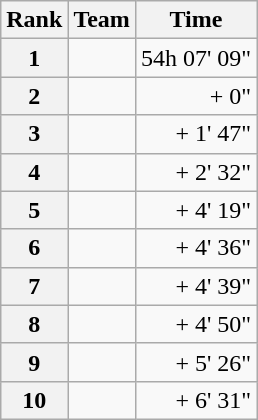<table class="wikitable">
<tr>
<th scope="col">Rank</th>
<th scope="col">Team</th>
<th scope="col">Time</th>
</tr>
<tr>
<th scope="row">1</th>
<td></td>
<td align="right">54h 07' 09"</td>
</tr>
<tr>
<th scope="row">2</th>
<td></td>
<td align="right">+ 0"</td>
</tr>
<tr>
<th scope="row">3</th>
<td></td>
<td align="right">+ 1' 47"</td>
</tr>
<tr>
<th scope="row">4</th>
<td></td>
<td align="right">+ 2' 32"</td>
</tr>
<tr>
<th scope="row">5</th>
<td></td>
<td align="right">+ 4' 19"</td>
</tr>
<tr>
<th scope="row">6</th>
<td></td>
<td align="right">+ 4' 36"</td>
</tr>
<tr>
<th scope="row">7</th>
<td></td>
<td align="right">+ 4' 39"</td>
</tr>
<tr>
<th scope="row">8</th>
<td></td>
<td align="right">+ 4' 50"</td>
</tr>
<tr>
<th scope="row">9</th>
<td></td>
<td align="right">+ 5' 26"</td>
</tr>
<tr>
<th scope="row">10</th>
<td></td>
<td align="right">+ 6' 31"</td>
</tr>
</table>
